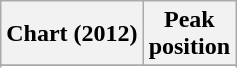<table class="wikitable sortable">
<tr>
<th>Chart (2012)</th>
<th>Peak<br>position</th>
</tr>
<tr>
</tr>
<tr>
</tr>
</table>
